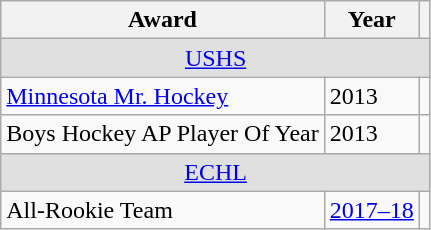<table class="wikitable">
<tr>
<th>Award</th>
<th>Year</th>
<th></th>
</tr>
<tr ALIGN="center" bgcolor="#e0e0e0">
<td colspan="3"><a href='#'>USHS</a></td>
</tr>
<tr>
<td><a href='#'>Minnesota Mr. Hockey</a></td>
<td>2013</td>
<td></td>
</tr>
<tr>
<td>Boys Hockey AP Player Of Year</td>
<td>2013</td>
<td></td>
</tr>
<tr ALIGN="center" bgcolor="#e0e0e0">
<td colspan="3"><a href='#'>ECHL</a></td>
</tr>
<tr>
<td>All-Rookie Team</td>
<td><a href='#'>2017–18</a></td>
<td></td>
</tr>
</table>
